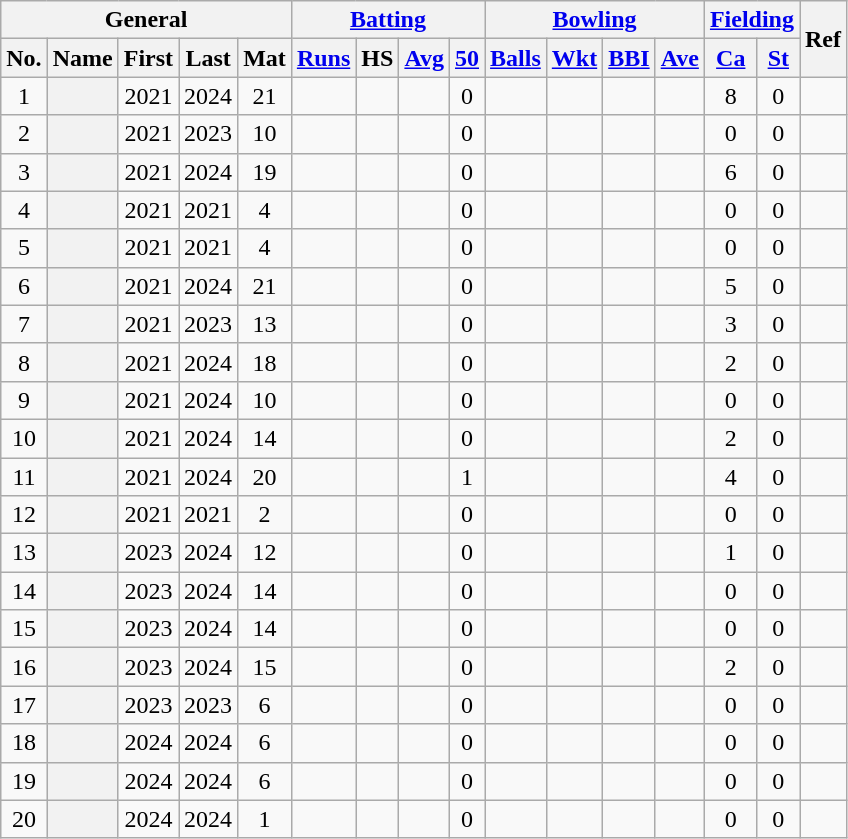<table class="wikitable plainrowheaders sortable">
<tr align="center">
<th scope="col" colspan=5 class="unsortable">General</th>
<th scope="col" colspan=4 class="unsortable"><a href='#'>Batting</a></th>
<th scope="col" colspan=4 class="unsortable"><a href='#'>Bowling</a></th>
<th scope="col" colspan=2 class="unsortable"><a href='#'>Fielding</a></th>
<th scope="col" rowspan=2 class="unsortable">Ref</th>
</tr>
<tr align="center">
<th scope="col">No.</th>
<th scope="col">Name</th>
<th scope="col">First</th>
<th scope="col">Last</th>
<th scope="col">Mat</th>
<th scope="col"><a href='#'>Runs</a></th>
<th scope="col">HS</th>
<th scope="col"><a href='#'>Avg</a></th>
<th scope="col"><a href='#'>50</a></th>
<th scope="col"><a href='#'>Balls</a></th>
<th scope="col"><a href='#'>Wkt</a></th>
<th scope="col"><a href='#'>BBI</a></th>
<th scope="col"><a href='#'>Ave</a></th>
<th scope="col"><a href='#'>Ca</a></th>
<th scope="col"><a href='#'>St</a></th>
</tr>
<tr align="center">
<td>1</td>
<th scope="row"></th>
<td>2021</td>
<td>2024</td>
<td>21</td>
<td></td>
<td></td>
<td></td>
<td>0</td>
<td></td>
<td></td>
<td></td>
<td></td>
<td>8</td>
<td>0</td>
<td></td>
</tr>
<tr align="center">
<td>2</td>
<th scope="row"></th>
<td>2021</td>
<td>2023</td>
<td>10</td>
<td></td>
<td></td>
<td></td>
<td>0</td>
<td></td>
<td></td>
<td></td>
<td></td>
<td>0</td>
<td>0</td>
<td></td>
</tr>
<tr align="center">
<td>3</td>
<th scope="row"></th>
<td>2021</td>
<td>2024</td>
<td>19</td>
<td></td>
<td></td>
<td></td>
<td>0</td>
<td></td>
<td></td>
<td></td>
<td></td>
<td>6</td>
<td>0</td>
<td></td>
</tr>
<tr align="center">
<td>4</td>
<th scope="row"></th>
<td>2021</td>
<td>2021</td>
<td>4</td>
<td></td>
<td></td>
<td></td>
<td>0</td>
<td></td>
<td></td>
<td></td>
<td></td>
<td>0</td>
<td>0</td>
<td></td>
</tr>
<tr align="center">
<td>5</td>
<th scope="row"></th>
<td>2021</td>
<td>2021</td>
<td>4</td>
<td></td>
<td></td>
<td></td>
<td>0</td>
<td></td>
<td></td>
<td></td>
<td></td>
<td>0</td>
<td>0</td>
<td></td>
</tr>
<tr align="center">
<td>6</td>
<th scope="row"></th>
<td>2021</td>
<td>2024</td>
<td>21</td>
<td></td>
<td></td>
<td></td>
<td>0</td>
<td></td>
<td></td>
<td></td>
<td></td>
<td>5</td>
<td>0</td>
<td></td>
</tr>
<tr align="center">
<td>7</td>
<th scope="row"></th>
<td>2021</td>
<td>2023</td>
<td>13</td>
<td></td>
<td></td>
<td></td>
<td>0</td>
<td></td>
<td></td>
<td></td>
<td></td>
<td>3</td>
<td>0</td>
<td></td>
</tr>
<tr align="center">
<td>8</td>
<th scope="row"></th>
<td>2021</td>
<td>2024</td>
<td>18</td>
<td></td>
<td></td>
<td></td>
<td>0</td>
<td></td>
<td></td>
<td></td>
<td></td>
<td>2</td>
<td>0</td>
<td></td>
</tr>
<tr align="center">
<td>9</td>
<th scope="row"></th>
<td>2021</td>
<td>2024</td>
<td>10</td>
<td></td>
<td></td>
<td></td>
<td>0</td>
<td></td>
<td></td>
<td></td>
<td></td>
<td>0</td>
<td>0</td>
<td></td>
</tr>
<tr align="center">
<td>10</td>
<th scope="row"></th>
<td>2021</td>
<td>2024</td>
<td>14</td>
<td></td>
<td></td>
<td></td>
<td>0</td>
<td></td>
<td></td>
<td></td>
<td></td>
<td>2</td>
<td>0</td>
<td></td>
</tr>
<tr align="center">
<td>11</td>
<th scope="row"></th>
<td>2021</td>
<td>2024</td>
<td>20</td>
<td></td>
<td></td>
<td></td>
<td>1</td>
<td></td>
<td></td>
<td></td>
<td></td>
<td>4</td>
<td>0</td>
<td></td>
</tr>
<tr align="center">
<td>12</td>
<th scope="row"></th>
<td>2021</td>
<td>2021</td>
<td>2</td>
<td></td>
<td></td>
<td></td>
<td>0</td>
<td></td>
<td></td>
<td></td>
<td></td>
<td>0</td>
<td>0</td>
<td></td>
</tr>
<tr align="center">
<td>13</td>
<th scope="row"></th>
<td>2023</td>
<td>2024</td>
<td>12</td>
<td></td>
<td></td>
<td></td>
<td>0</td>
<td></td>
<td></td>
<td></td>
<td></td>
<td>1</td>
<td>0</td>
<td></td>
</tr>
<tr align="center">
<td>14</td>
<th scope="row"></th>
<td>2023</td>
<td>2024</td>
<td>14</td>
<td></td>
<td></td>
<td></td>
<td>0</td>
<td></td>
<td></td>
<td></td>
<td></td>
<td>0</td>
<td>0</td>
<td></td>
</tr>
<tr align="center">
<td>15</td>
<th scope="row"></th>
<td>2023</td>
<td>2024</td>
<td>14</td>
<td></td>
<td></td>
<td></td>
<td>0</td>
<td></td>
<td></td>
<td></td>
<td></td>
<td>0</td>
<td>0</td>
<td></td>
</tr>
<tr align="center">
<td>16</td>
<th scope="row"></th>
<td>2023</td>
<td>2024</td>
<td>15</td>
<td></td>
<td></td>
<td></td>
<td>0</td>
<td></td>
<td></td>
<td></td>
<td></td>
<td>2</td>
<td>0</td>
<td></td>
</tr>
<tr align="center">
<td>17</td>
<th scope="row"></th>
<td>2023</td>
<td>2023</td>
<td>6</td>
<td></td>
<td></td>
<td></td>
<td>0</td>
<td></td>
<td></td>
<td></td>
<td></td>
<td>0</td>
<td>0</td>
<td></td>
</tr>
<tr align="center">
<td>18</td>
<th scope="row"></th>
<td>2024</td>
<td>2024</td>
<td>6</td>
<td></td>
<td></td>
<td></td>
<td>0</td>
<td></td>
<td></td>
<td></td>
<td></td>
<td>0</td>
<td>0</td>
<td></td>
</tr>
<tr align="center">
<td>19</td>
<th scope="row"></th>
<td>2024</td>
<td>2024</td>
<td>6</td>
<td></td>
<td></td>
<td></td>
<td>0</td>
<td></td>
<td></td>
<td></td>
<td></td>
<td>0</td>
<td>0</td>
<td></td>
</tr>
<tr align="center">
<td>20</td>
<th scope="row"></th>
<td>2024</td>
<td>2024</td>
<td>1</td>
<td></td>
<td></td>
<td></td>
<td>0</td>
<td></td>
<td></td>
<td></td>
<td></td>
<td>0</td>
<td>0</td>
<td></td>
</tr>
</table>
